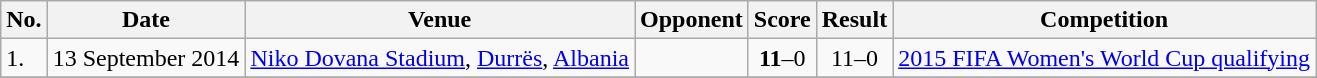<table class="wikitable">
<tr>
<th>No.</th>
<th>Date</th>
<th>Venue</th>
<th>Opponent</th>
<th>Score</th>
<th>Result</th>
<th>Competition</th>
</tr>
<tr>
<td>1.</td>
<td>13 September 2014</td>
<td><a href='#'>Niko Dovana Stadium</a>, <a href='#'>Durrës</a>, <a href='#'>Albania</a></td>
<td></td>
<td align=center><strong>11</strong>–0</td>
<td align=center>11–0</td>
<td><a href='#'>2015 FIFA Women's World Cup qualifying</a></td>
</tr>
<tr>
</tr>
</table>
